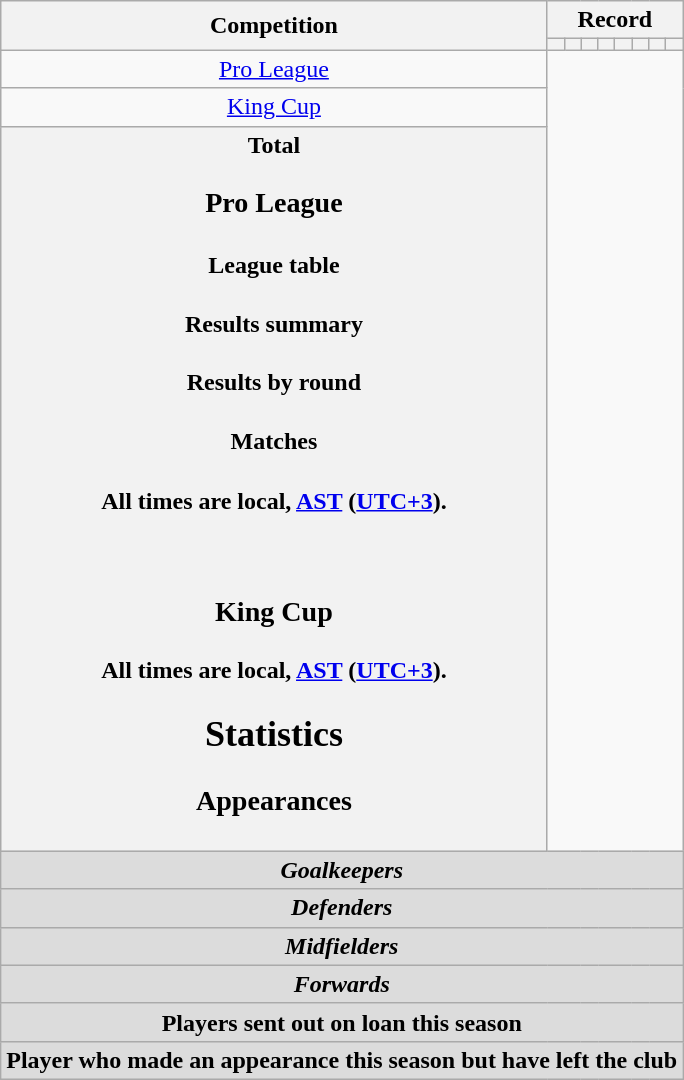<table class="wikitable" style="text-align: center">
<tr>
<th rowspan=2>Competition</th>
<th colspan=8>Record</th>
</tr>
<tr>
<th></th>
<th></th>
<th></th>
<th></th>
<th></th>
<th></th>
<th></th>
<th></th>
</tr>
<tr>
<td><a href='#'>Pro League</a><br></td>
</tr>
<tr>
<td><a href='#'>King Cup</a><br></td>
</tr>
<tr>
<th>Total<br>
<h3>Pro League</h3><h4>League table</h4><h4>Results summary</h4>
<h4>Results by round</h4><h4>Matches</h4>All times are local, <a href='#'>AST</a> (<a href='#'>UTC+3</a>).<br>


<br>




























<br><h3>King Cup</h3>
All times are local, <a href='#'>AST</a> (<a href='#'>UTC+3</a>).<br><h2>Statistics</h2><h3>Appearances</h3></th>
</tr>
<tr>
<th colspan=10 style=background:#dcdcdc; text-align:center><em>Goalkeepers</em><br>

</th>
</tr>
<tr>
<th colspan=10 style=background:#dcdcdc; text-align:center><em>Defenders</em><br>








</th>
</tr>
<tr>
<th colspan=10 style=background:#dcdcdc; text-align:center><em>Midfielders</em><br>










</th>
</tr>
<tr>
<th colspan=10 style=background:#dcdcdc; text-align:center><em>Forwards</em><br>

</th>
</tr>
<tr>
<th colspan=16 style=background:#dcdcdc; text-align:center>Players sent out on loan this season<br>

</th>
</tr>
<tr>
<th colspan=18 style=background:#dcdcdc; text-align:center>Player who made an appearance this season but have left the club<br></th>
</tr>
</table>
